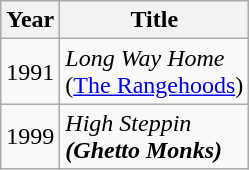<table class="wikitable" style="text-align:center;">
<tr>
<th>Year</th>
<th>Title</th>
</tr>
<tr>
<td>1991</td>
<td style="text-align:left;"><em>Long Way Home</em><br><span>(<a href='#'>The Rangehoods</a>)</span></td>
</tr>
<tr>
<td>1999</td>
<td style="text-align:left;"><em>High Steppin<strong><br><span>(Ghetto Monks)</span></td>
</tr>
</table>
